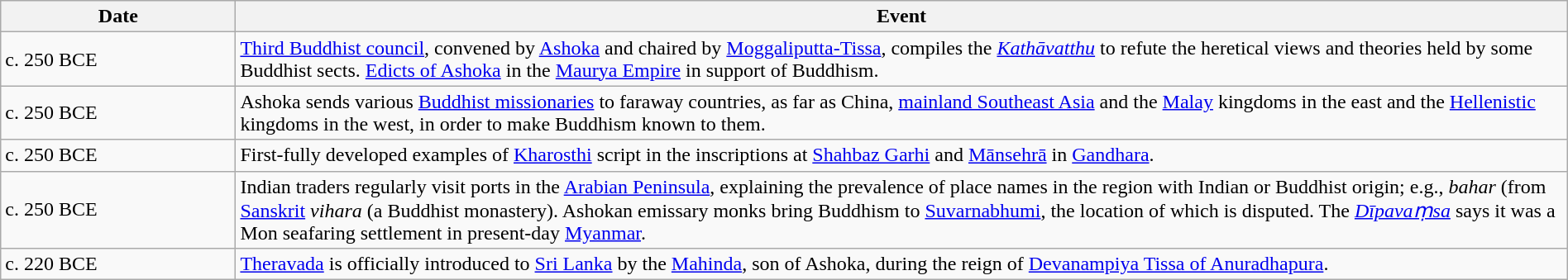<table class="wikitable" width="100%">
<tr>
<th style="width:15%">Date</th>
<th>Event</th>
</tr>
<tr>
<td>c. 250 BCE</td>
<td><a href='#'>Third Buddhist council</a>, convened by <a href='#'>Ashoka</a> and chaired by <a href='#'>Moggaliputta-Tissa</a>, compiles the <em><a href='#'>Kathāvatthu</a></em> to refute the heretical views and theories held by some Buddhist sects. <a href='#'>Edicts of Ashoka</a> in the <a href='#'>Maurya Empire</a> in support of Buddhism.</td>
</tr>
<tr>
<td>c. 250 BCE</td>
<td>Ashoka sends various <a href='#'>Buddhist missionaries</a> to faraway countries, as far as China, <a href='#'>mainland Southeast Asia</a> and the <a href='#'>Malay</a> kingdoms in the east and the <a href='#'>Hellenistic</a> kingdoms in the west, in order to make Buddhism known to them.</td>
</tr>
<tr>
<td>c. 250 BCE</td>
<td>First-fully developed examples of <a href='#'>Kharosthi</a> script in the inscriptions at <a href='#'>Shahbaz Garhi</a> and <a href='#'>Mānsehrā</a> in <a href='#'>Gandhara</a>.</td>
</tr>
<tr>
<td>c. 250 BCE</td>
<td>Indian traders regularly visit ports in the <a href='#'>Arabian Peninsula</a>, explaining the prevalence of place names in the region with Indian or Buddhist origin; e.g., <em>bahar</em> (from <a href='#'>Sanskrit</a> <em>vihara</em> (a Buddhist monastery). Ashokan emissary monks bring Buddhism to <a href='#'>Suvarnabhumi</a>, the location of which is disputed. The <em><a href='#'>Dīpavaṃsa</a></em> says it was a Mon seafaring settlement in present-day <a href='#'>Myanmar</a>.</td>
</tr>
<tr>
<td>c. 220 BCE</td>
<td><a href='#'>Theravada</a> is officially introduced to <a href='#'>Sri Lanka</a> by the <a href='#'>Mahinda</a>, son of Ashoka, during the reign of <a href='#'>Devanampiya Tissa of Anuradhapura</a>.</td>
</tr>
</table>
